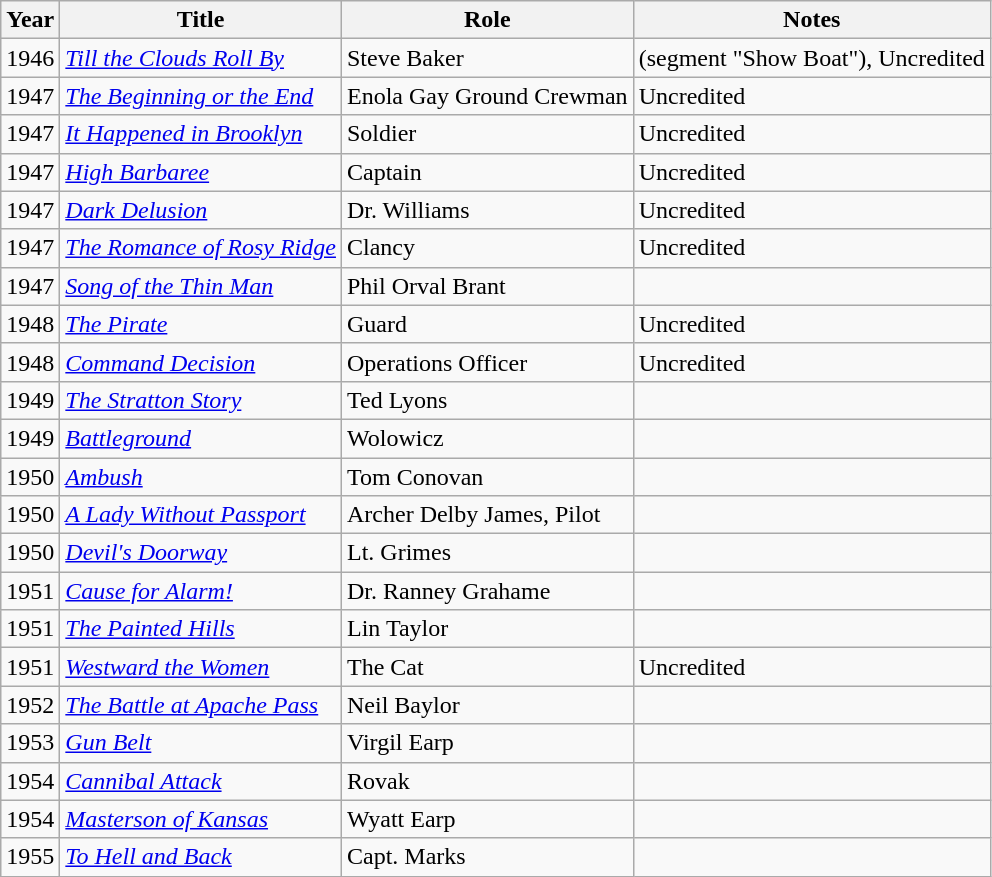<table class="wikitable">
<tr>
<th>Year</th>
<th>Title</th>
<th>Role</th>
<th>Notes</th>
</tr>
<tr>
<td>1946</td>
<td><em><a href='#'>Till the Clouds Roll By</a></em></td>
<td>Steve Baker</td>
<td>(segment "Show Boat"), Uncredited</td>
</tr>
<tr>
<td>1947</td>
<td><em><a href='#'>The Beginning or the End</a></em></td>
<td>Enola Gay Ground Crewman</td>
<td>Uncredited</td>
</tr>
<tr>
<td>1947</td>
<td><em><a href='#'>It Happened in Brooklyn</a></em></td>
<td>Soldier</td>
<td>Uncredited</td>
</tr>
<tr>
<td>1947</td>
<td><em><a href='#'>High Barbaree</a></em></td>
<td>Captain</td>
<td>Uncredited</td>
</tr>
<tr>
<td>1947</td>
<td><em><a href='#'>Dark Delusion</a></em></td>
<td>Dr. Williams</td>
<td>Uncredited</td>
</tr>
<tr>
<td>1947</td>
<td><em><a href='#'>The Romance of Rosy Ridge</a></em></td>
<td>Clancy</td>
<td>Uncredited</td>
</tr>
<tr>
<td>1947</td>
<td><em><a href='#'>Song of the Thin Man</a></em></td>
<td>Phil Orval Brant</td>
<td></td>
</tr>
<tr>
<td>1948</td>
<td><em><a href='#'>The Pirate</a></em></td>
<td>Guard</td>
<td>Uncredited</td>
</tr>
<tr>
<td>1948</td>
<td><em><a href='#'>Command Decision</a></em></td>
<td>Operations Officer</td>
<td>Uncredited</td>
</tr>
<tr>
<td>1949</td>
<td><em><a href='#'>The Stratton Story</a></em></td>
<td>Ted Lyons</td>
<td></td>
</tr>
<tr>
<td>1949</td>
<td><em><a href='#'>Battleground</a></em></td>
<td>Wolowicz</td>
<td></td>
</tr>
<tr>
<td>1950</td>
<td><em><a href='#'>Ambush</a></em></td>
<td>Tom Conovan</td>
<td></td>
</tr>
<tr>
<td>1950</td>
<td><em><a href='#'>A Lady Without Passport</a></em></td>
<td>Archer Delby James, Pilot</td>
<td></td>
</tr>
<tr>
<td>1950</td>
<td><em><a href='#'>Devil's Doorway</a></em></td>
<td>Lt. Grimes</td>
<td></td>
</tr>
<tr>
<td>1951</td>
<td><em><a href='#'>Cause for Alarm!</a></em></td>
<td>Dr. Ranney Grahame</td>
<td></td>
</tr>
<tr>
<td>1951</td>
<td><em><a href='#'>The Painted Hills</a></em></td>
<td>Lin Taylor</td>
<td></td>
</tr>
<tr>
<td>1951</td>
<td><em><a href='#'>Westward the Women</a></em></td>
<td>The Cat</td>
<td>Uncredited</td>
</tr>
<tr>
<td>1952</td>
<td><em><a href='#'>The Battle at Apache Pass</a></em></td>
<td>Neil Baylor</td>
<td></td>
</tr>
<tr>
<td>1953</td>
<td><em><a href='#'>Gun Belt</a></em></td>
<td>Virgil Earp</td>
<td></td>
</tr>
<tr>
<td>1954</td>
<td><em><a href='#'>Cannibal Attack</a></em></td>
<td>Rovak</td>
<td></td>
</tr>
<tr>
<td>1954</td>
<td><em><a href='#'>Masterson of Kansas</a></em></td>
<td>Wyatt Earp</td>
<td></td>
</tr>
<tr>
<td>1955</td>
<td><em><a href='#'>To Hell and Back</a></em></td>
<td>Capt. Marks</td>
<td></td>
</tr>
</table>
